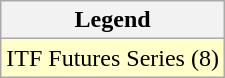<table class="wikitable">
<tr>
<th>Legend</th>
</tr>
<tr bgcolor="#ffffcc">
<td>ITF Futures Series (8)</td>
</tr>
</table>
